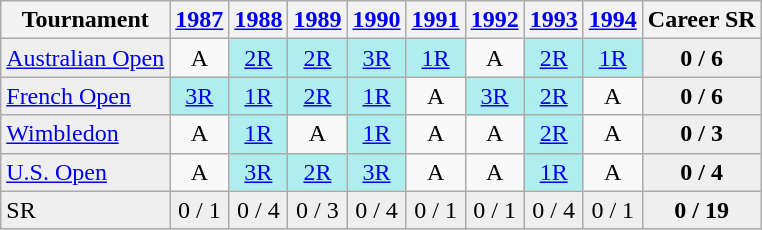<table class="wikitable">
<tr>
<th>Tournament</th>
<th><a href='#'>1987</a></th>
<th><a href='#'>1988</a></th>
<th><a href='#'>1989</a></th>
<th><a href='#'>1990</a></th>
<th><a href='#'>1991</a></th>
<th><a href='#'>1992</a></th>
<th><a href='#'>1993</a></th>
<th><a href='#'>1994</a></th>
<th>Career SR</th>
</tr>
<tr>
<td style="background:#EFEFEF;"><a href='#'>Australian Open</a></td>
<td align="center">A</td>
<td align="center" style="background:#afeeee;"><a href='#'>2R</a></td>
<td align="center" style="background:#afeeee;"><a href='#'>2R</a></td>
<td align="center" style="background:#afeeee;"><a href='#'>3R</a></td>
<td align="center" style="background:#afeeee;"><a href='#'>1R</a></td>
<td align="center">A</td>
<td align="center" style="background:#afeeee;"><a href='#'>2R</a></td>
<td align="center" style="background:#afeeee;"><a href='#'>1R</a></td>
<td align="center" style="background:#EFEFEF;"><strong>0 / 6</strong></td>
</tr>
<tr>
<td style="background:#EFEFEF;"><a href='#'>French Open</a></td>
<td align="center" style="background:#afeeee;"><a href='#'>3R</a></td>
<td align="center" style="background:#afeeee;"><a href='#'>1R</a></td>
<td align="center" style="background:#afeeee;"><a href='#'>2R</a></td>
<td align="center" style="background:#afeeee;"><a href='#'>1R</a></td>
<td align="center">A</td>
<td align="center" style="background:#afeeee;"><a href='#'>3R</a></td>
<td align="center" style="background:#afeeee;"><a href='#'>2R</a></td>
<td align="center">A</td>
<td align="center" style="background:#EFEFEF;"><strong>0 / 6</strong></td>
</tr>
<tr>
<td style="background:#EFEFEF;"><a href='#'>Wimbledon</a></td>
<td align="center">A</td>
<td align="center" style="background:#afeeee;"><a href='#'>1R</a></td>
<td align="center">A</td>
<td align="center" style="background:#afeeee;"><a href='#'>1R</a></td>
<td align="center">A</td>
<td align="center">A</td>
<td align="center" style="background:#afeeee;"><a href='#'>2R</a></td>
<td align="center">A</td>
<td align="center" style="background:#EFEFEF;"><strong>0 / 3</strong></td>
</tr>
<tr>
<td style="background:#EFEFEF;"><a href='#'>U.S. Open</a></td>
<td align="center">A</td>
<td align="center" style="background:#afeeee;"><a href='#'>3R</a></td>
<td align="center" style="background:#afeeee;"><a href='#'>2R</a></td>
<td align="center" style="background:#afeeee;"><a href='#'>3R</a></td>
<td align="center">A</td>
<td align="center">A</td>
<td align="center" style="background:#afeeee;"><a href='#'>1R</a></td>
<td align="center">A</td>
<td align="center" style="background:#EFEFEF;"><strong>0 / 4</strong></td>
</tr>
<tr>
<td style="background:#EFEFEF;">SR</td>
<td align="center" style="background:#EFEFEF;">0 / 1</td>
<td align="center" style="background:#EFEFEF;">0 / 4</td>
<td align="center" style="background:#EFEFEF;">0 / 3</td>
<td align="center" style="background:#EFEFEF;">0 / 4</td>
<td align="center" style="background:#EFEFEF;">0 / 1</td>
<td align="center" style="background:#EFEFEF;">0 / 1</td>
<td align="center" style="background:#EFEFEF;">0 / 4</td>
<td align="center" style="background:#EFEFEF;">0 / 1</td>
<td align="center" style="background:#EFEFEF;"><strong>0 / 19</strong></td>
</tr>
</table>
